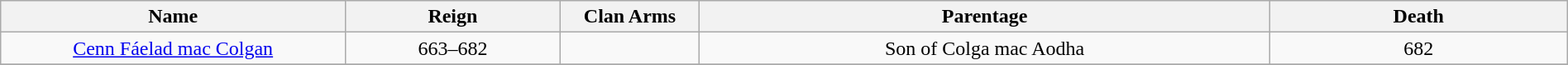<table style="text-align:center; width:100%" class="wikitable">
<tr>
<th style="width:22%">Name</th>
<th>Reign</th>
<th style="width:105px">Clan Arms</th>
<th>Parentage</th>
<th style="width:19%">Death</th>
</tr>
<tr>
<td><a href='#'>Cenn Fáelad mac Colgan</a></td>
<td>663–682</td>
<td></td>
<td>Son of Colga mac Aodha</td>
<td>682</td>
</tr>
<tr>
</tr>
</table>
